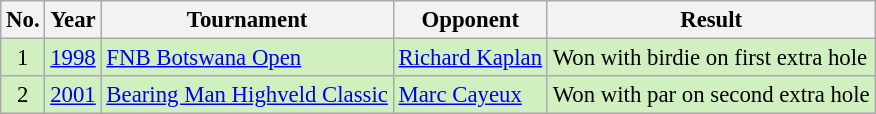<table class="wikitable" style="font-size:95%;">
<tr>
<th>No.</th>
<th>Year</th>
<th>Tournament</th>
<th>Opponent</th>
<th>Result</th>
</tr>
<tr style="background:#D0F0C0;">
<td align=center>1</td>
<td><a href='#'>1998</a></td>
<td><a href='#'>FNB Botswana Open</a></td>
<td> <a href='#'>Richard Kaplan</a></td>
<td>Won with birdie on first extra hole</td>
</tr>
<tr style="background:#D0F0C0;">
<td align=center>2</td>
<td><a href='#'>2001</a></td>
<td><a href='#'>Bearing Man Highveld Classic</a></td>
<td> <a href='#'>Marc Cayeux</a></td>
<td>Won with par on second extra hole</td>
</tr>
</table>
